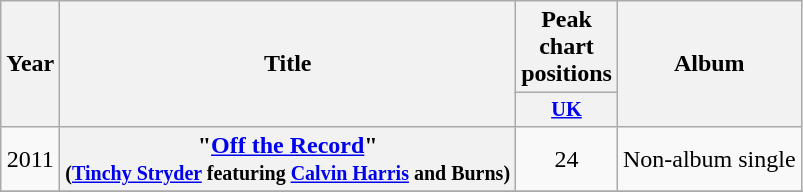<table class="wikitable plainrowheaders" style="text-align:center;" border="1">
<tr>
<th scope="col" rowspan="2">Year</th>
<th scope="col" rowspan="2">Title</th>
<th scope="col" colspan="1">Peak chart positions</th>
<th scope="col" rowspan="2">Album</th>
</tr>
<tr>
<th scope="col" style="width:3em;font-size:85%;"><a href='#'>UK</a><br></th>
</tr>
<tr>
<td>2011</td>
<th scope="row">"<a href='#'>Off the Record</a>"<br><small>(<a href='#'>Tinchy Stryder</a> featuring <a href='#'>Calvin Harris</a> and Burns)</small></th>
<td>24</td>
<td>Non-album single</td>
</tr>
<tr>
</tr>
</table>
